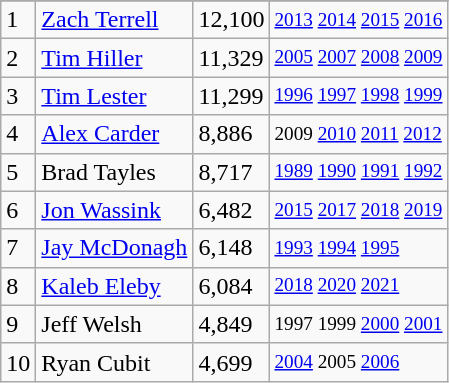<table class="wikitable">
<tr>
</tr>
<tr>
<td>1</td>
<td><a href='#'>Zach Terrell</a></td>
<td>12,100</td>
<td style="font-size:80%;"><a href='#'>2013</a> <a href='#'>2014</a> <a href='#'>2015</a> <a href='#'>2016</a></td>
</tr>
<tr>
<td>2</td>
<td><a href='#'>Tim Hiller</a></td>
<td>11,329</td>
<td style="font-size:80%;"><a href='#'>2005</a> <a href='#'>2007</a> <a href='#'>2008</a> <a href='#'>2009</a></td>
</tr>
<tr>
<td>3</td>
<td><a href='#'>Tim Lester</a></td>
<td>11,299</td>
<td style="font-size:80%;"><a href='#'>1996</a> <a href='#'>1997</a> <a href='#'>1998</a> <a href='#'>1999</a></td>
</tr>
<tr>
<td>4</td>
<td><a href='#'>Alex Carder</a></td>
<td>8,886</td>
<td style="font-size:80%;">2009 <a href='#'>2010</a> <a href='#'>2011</a> <a href='#'>2012</a></td>
</tr>
<tr>
<td>5</td>
<td>Brad Tayles</td>
<td>8,717</td>
<td style="font-size:80%;"><a href='#'>1989</a> <a href='#'>1990</a> <a href='#'>1991</a> <a href='#'>1992</a></td>
</tr>
<tr>
<td>6</td>
<td><a href='#'>Jon Wassink</a></td>
<td>6,482</td>
<td style="font-size:80%;"><a href='#'>2015</a> <a href='#'>2017</a> <a href='#'>2018</a> <a href='#'>2019</a></td>
</tr>
<tr>
<td>7</td>
<td><a href='#'>Jay McDonagh</a></td>
<td>6,148</td>
<td style="font-size:80%;"><a href='#'>1993</a> <a href='#'>1994</a> <a href='#'>1995</a></td>
</tr>
<tr>
<td>8</td>
<td><a href='#'>Kaleb Eleby</a></td>
<td>6,084</td>
<td style="font-size:80%;"><a href='#'>2018</a> <a href='#'>2020</a> <a href='#'>2021</a></td>
</tr>
<tr>
<td>9</td>
<td>Jeff Welsh</td>
<td>4,849</td>
<td style="font-size:80%;">1997 1999 <a href='#'>2000</a> <a href='#'>2001</a></td>
</tr>
<tr>
<td>10</td>
<td>Ryan Cubit</td>
<td>4,699</td>
<td style="font-size:80%;"><a href='#'>2004</a> 2005 <a href='#'>2006</a></td>
</tr>
</table>
